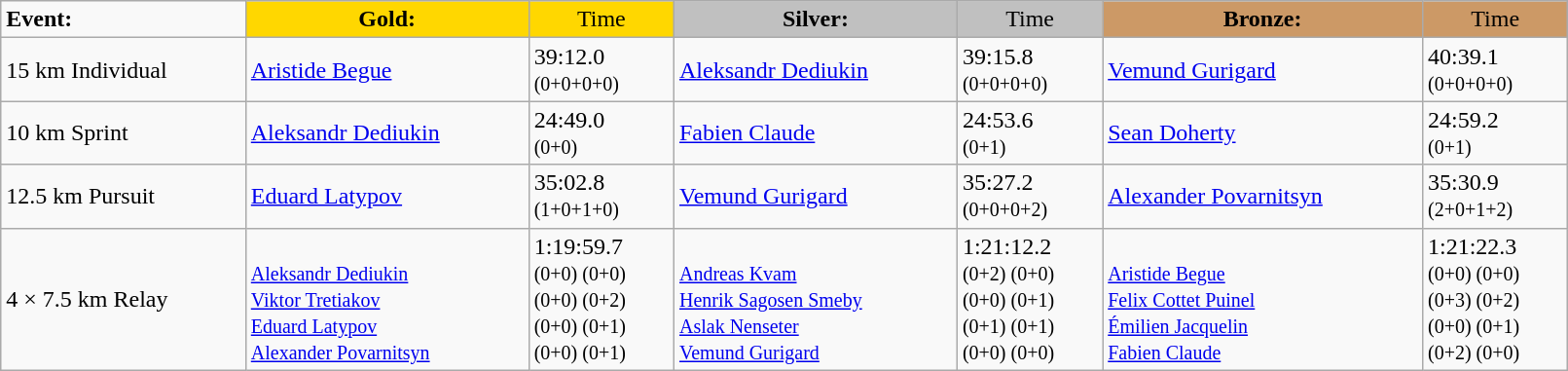<table class="wikitable" width=85%>
<tr>
<td><strong>Event:</strong></td>
<td style="text-align:center;background-color:gold;"><strong>Gold:</strong></td>
<td style="text-align:center;background-color:gold;">Time</td>
<td style="text-align:center;background-color:silver;"><strong>Silver:</strong></td>
<td style="text-align:center;background-color:silver;">Time</td>
<td style="text-align:center;background-color:#CC9966;"><strong>Bronze:</strong></td>
<td style="text-align:center;background-color:#CC9966;">Time</td>
</tr>
<tr>
<td>15 km Individual<br><em></em></td>
<td><a href='#'>Aristide Begue</a><br><small></small></td>
<td>39:12.0<br><small>(0+0+0+0)</small></td>
<td><a href='#'>Aleksandr Dediukin</a><br><small></small></td>
<td>39:15.8<br><small>(0+0+0+0)</small></td>
<td><a href='#'>Vemund Gurigard</a><br><small></small></td>
<td>40:39.1<br><small>(0+0+0+0)</small></td>
</tr>
<tr>
<td>10 km Sprint<br><em></em></td>
<td><a href='#'>Aleksandr Dediukin</a><br><small></small></td>
<td>24:49.0<br><small>(0+0)</small></td>
<td><a href='#'>Fabien Claude</a><br><small></small></td>
<td>24:53.6<br><small>(0+1)</small></td>
<td><a href='#'>Sean Doherty</a><br><small></small></td>
<td>24:59.2	<br><small>(0+1)</small></td>
</tr>
<tr>
<td>12.5 km Pursuit<br><em></em></td>
<td><a href='#'>Eduard Latypov</a><br><small></small></td>
<td>35:02.8<br><small>(1+0+1+0)</small></td>
<td><a href='#'>Vemund Gurigard</a><br><small></small></td>
<td>35:27.2<br><small>(0+0+0+2)</small></td>
<td><a href='#'>Alexander Povarnitsyn</a><br><small></small></td>
<td>35:30.9<br><small>(2+0+1+2)</small></td>
</tr>
<tr>
<td>4 × 7.5 km Relay<br><em></em></td>
<td> <br><small><a href='#'>Aleksandr Dediukin</a><br><a href='#'>Viktor Tretiakov</a><br><a href='#'>Eduard Latypov</a><br><a href='#'>Alexander Povarnitsyn</a></small></td>
<td>1:19:59.7<br><small>(0+0) (0+0)<br>(0+0) (0+2)<br>(0+0) (0+1)<br>(0+0) (0+1) </small></td>
<td> <br><small><a href='#'>Andreas Kvam</a><br><a href='#'>Henrik Sagosen Smeby</a><br><a href='#'>Aslak Nenseter</a><br><a href='#'>Vemund Gurigard</a></small></td>
<td>1:21:12.2<br><small>(0+2) (0+0)<br>(0+0) (0+1)<br>(0+1) (0+1)<br>(0+0) (0+0)</small></td>
<td> <br><small><a href='#'>Aristide Begue</a><br><a href='#'>Felix Cottet Puinel</a><br><a href='#'>Émilien Jacquelin</a><br><a href='#'>Fabien Claude</a></small></td>
<td>1:21:22.3<br><small>(0+0) (0+0)<br>(0+3) (0+2)<br>(0+0) (0+1)<br>(0+2) (0+0)</small></td>
</tr>
</table>
